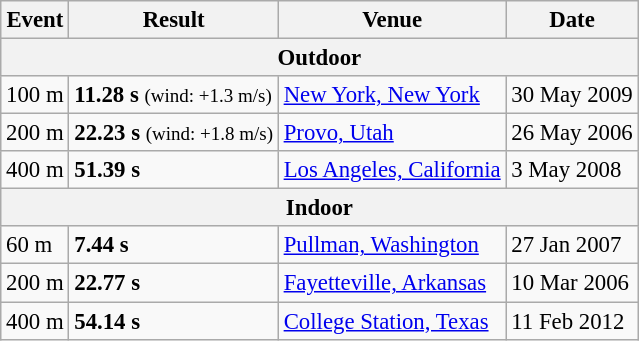<table class="wikitable" style="border-collapse: collapse; font-size: 95%;">
<tr>
<th>Event</th>
<th>Result</th>
<th>Venue</th>
<th>Date</th>
</tr>
<tr>
<th colspan="4">Outdoor</th>
</tr>
<tr>
<td>100 m</td>
<td><strong>11.28 s</strong> <small>(wind: +1.3 m/s)</small></td>
<td> <a href='#'>New York, New York</a></td>
<td>30 May 2009</td>
</tr>
<tr>
<td>200 m</td>
<td><strong>22.23 s</strong> <small>(wind: +1.8 m/s)</small></td>
<td> <a href='#'>Provo, Utah</a></td>
<td>26 May 2006</td>
</tr>
<tr>
<td>400 m</td>
<td><strong>51.39 s</strong></td>
<td> <a href='#'>Los Angeles, California</a></td>
<td>3 May 2008</td>
</tr>
<tr>
<th colspan="4">Indoor</th>
</tr>
<tr>
<td>60 m</td>
<td><strong>7.44 s</strong></td>
<td> <a href='#'>Pullman, Washington</a></td>
<td>27 Jan 2007</td>
</tr>
<tr>
<td>200 m</td>
<td><strong>22.77 s</strong></td>
<td> <a href='#'>Fayetteville, Arkansas</a></td>
<td>10 Mar 2006</td>
</tr>
<tr>
<td>400 m</td>
<td><strong>54.14 s</strong></td>
<td> <a href='#'>College Station, Texas</a></td>
<td>11 Feb 2012</td>
</tr>
</table>
